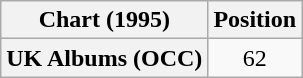<table class="wikitable plainrowheaders" style="text-align:center">
<tr>
<th scope="col">Chart (1995)</th>
<th scope="col">Position</th>
</tr>
<tr>
<th scope="row">UK Albums (OCC)</th>
<td>62</td>
</tr>
</table>
